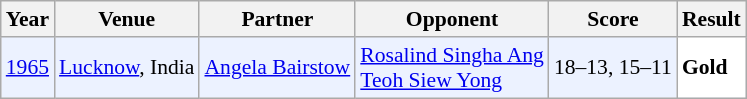<table class="sortable wikitable" style="font-size: 90%;">
<tr>
<th>Year</th>
<th>Venue</th>
<th>Partner</th>
<th>Opponent</th>
<th>Score</th>
<th>Result</th>
</tr>
<tr style="background:#ECF2FF">
<td align="center"><a href='#'>1965</a></td>
<td align="left"><a href='#'>Lucknow</a>, India</td>
<td align="left"> <a href='#'>Angela Bairstow</a></td>
<td align="left"> <a href='#'>Rosalind Singha Ang</a><br> <a href='#'>Teoh Siew Yong</a></td>
<td align="left">18–13, 15–11</td>
<td style="text-align:left; background:white"> <strong>Gold</strong></td>
</tr>
</table>
